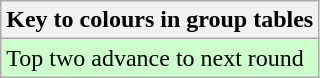<table class="wikitable" border="1">
<tr>
<th>Key to colours in group tables</th>
</tr>
<tr style="background:#cfc;">
<td>Top two advance to next round</td>
</tr>
</table>
